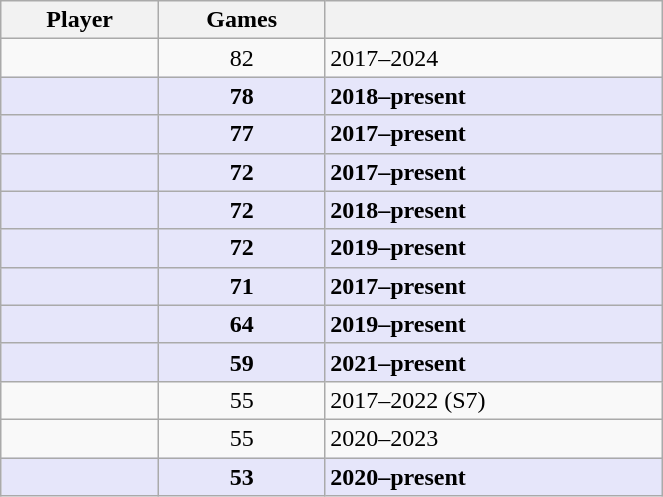<table class="wikitable sortable" width=35%>
<tr>
<th>Player</th>
<th>Games</th>
<th></th>
</tr>
<tr>
<td></td>
<td align=center>82</td>
<td>2017–2024</td>
</tr>
<tr style=background:#E6E6FA>
<td><strong></strong></td>
<td align=center><strong>78</strong></td>
<td><strong>2018–present</strong></td>
</tr>
<tr style=background:#E6E6FA>
<td><strong></strong></td>
<td align=center><strong>77</strong></td>
<td><strong>2017–present</strong></td>
</tr>
<tr style=background:#E6E6FA>
<td><strong></strong></td>
<td align=center><strong>72</strong></td>
<td><strong>2017–present</strong></td>
</tr>
<tr style=background:#E6E6FA>
<td><strong></strong></td>
<td align=center><strong>72</strong></td>
<td><strong>2018–present</strong></td>
</tr>
<tr style=background:#E6E6FA>
<td><strong></strong></td>
<td align=center><strong>72</strong></td>
<td><strong>2019–present</strong></td>
</tr>
<tr style=background:#E6E6FA>
<td><strong></strong></td>
<td align=center><strong>71</strong></td>
<td><strong>2017–present</strong></td>
</tr>
<tr style=background:#E6E6FA>
<td><strong></strong></td>
<td align=center><strong>64</strong></td>
<td><strong>2019–present</strong></td>
</tr>
<tr style=background:#E6E6FA>
<td><strong></strong></td>
<td align=center><strong>59</strong></td>
<td><strong>2021–present</strong></td>
</tr>
<tr>
<td></td>
<td align=center>55</td>
<td>2017–2022 (S7)</td>
</tr>
<tr>
<td></td>
<td align=center>55</td>
<td>2020–2023</td>
</tr>
<tr style=background:#E6E6FA>
<td><strong></strong></td>
<td align=center><strong>53</strong></td>
<td><strong>2020–present</strong></td>
</tr>
</table>
